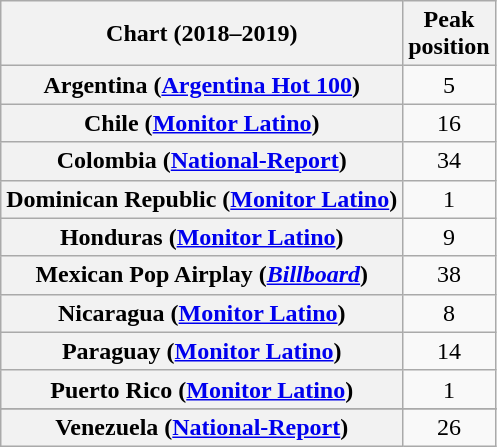<table class="wikitable sortable plainrowheaders" style="text-align:center">
<tr>
<th scope="col">Chart (2018–2019)</th>
<th scope="col">Peak<br>position</th>
</tr>
<tr>
<th scope="row">Argentina (<a href='#'>Argentina Hot 100</a>)</th>
<td>5</td>
</tr>
<tr>
<th scope="row">Chile (<a href='#'>Monitor Latino</a>)</th>
<td>16</td>
</tr>
<tr>
<th scope="row">Colombia (<a href='#'>National-Report</a>)</th>
<td>34</td>
</tr>
<tr>
<th scope="row">Dominican Republic (<a href='#'>Monitor Latino</a>)</th>
<td>1</td>
</tr>
<tr>
<th scope="row">Honduras (<a href='#'>Monitor Latino</a>)</th>
<td>9</td>
</tr>
<tr>
<th scope="row">Mexican Pop Airplay (<a href='#'><em>Billboard</em></a>)</th>
<td>38</td>
</tr>
<tr>
<th scope="row">Nicaragua (<a href='#'>Monitor Latino</a>)</th>
<td>8</td>
</tr>
<tr>
<th scope="row">Paraguay (<a href='#'>Monitor Latino</a>)</th>
<td>14</td>
</tr>
<tr>
<th scope="row">Puerto Rico (<a href='#'>Monitor Latino</a>)</th>
<td>1</td>
</tr>
<tr>
</tr>
<tr>
</tr>
<tr>
</tr>
<tr>
</tr>
<tr>
</tr>
<tr>
<th scope="row">Venezuela (<a href='#'>National-Report</a>)</th>
<td>26</td>
</tr>
</table>
